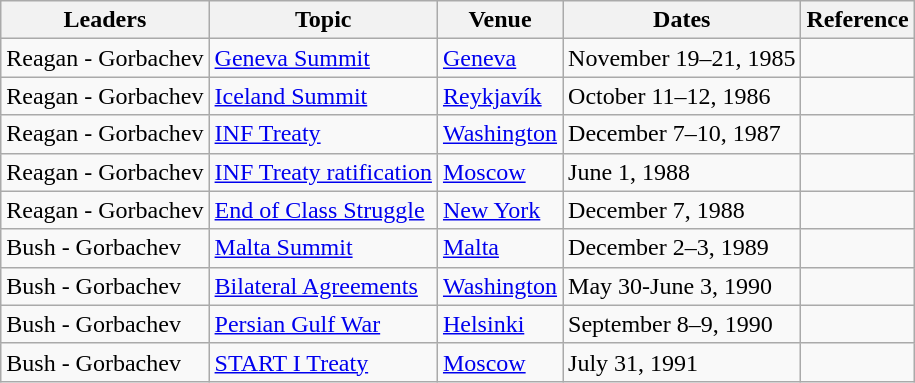<table class="wikitable">
<tr>
<th>Leaders</th>
<th>Topic</th>
<th>Venue</th>
<th>Dates</th>
<th>Reference</th>
</tr>
<tr>
<td>Reagan - Gorbachev</td>
<td><a href='#'>Geneva Summit</a></td>
<td><a href='#'>Geneva</a></td>
<td>November 19–21, 1985</td>
<td></td>
</tr>
<tr>
<td>Reagan - Gorbachev</td>
<td><a href='#'>Iceland Summit</a></td>
<td><a href='#'>Reykjavík</a></td>
<td>October 11–12, 1986</td>
<td></td>
</tr>
<tr>
<td>Reagan - Gorbachev</td>
<td><a href='#'>INF Treaty</a></td>
<td><a href='#'>Washington</a></td>
<td>December 7–10, 1987</td>
<td></td>
</tr>
<tr>
<td>Reagan - Gorbachev</td>
<td><a href='#'>INF Treaty ratification</a></td>
<td><a href='#'>Moscow</a></td>
<td>June 1, 1988</td>
<td></td>
</tr>
<tr>
<td>Reagan - Gorbachev</td>
<td><a href='#'>End of Class Struggle</a></td>
<td><a href='#'>New York</a></td>
<td>December 7, 1988</td>
<td></td>
</tr>
<tr>
<td>Bush - Gorbachev</td>
<td><a href='#'>Malta Summit</a></td>
<td><a href='#'>Malta</a></td>
<td>December 2–3, 1989</td>
<td></td>
</tr>
<tr>
<td>Bush - Gorbachev</td>
<td><a href='#'>Bilateral Agreements</a></td>
<td><a href='#'>Washington</a></td>
<td>May 30-June 3, 1990</td>
<td></td>
</tr>
<tr>
<td>Bush - Gorbachev</td>
<td><a href='#'>Persian Gulf War</a></td>
<td><a href='#'>Helsinki</a></td>
<td>September 8–9, 1990</td>
<td></td>
</tr>
<tr>
<td>Bush - Gorbachev</td>
<td><a href='#'>START I Treaty</a></td>
<td><a href='#'>Moscow</a></td>
<td>July 31, 1991</td>
<td></td>
</tr>
</table>
